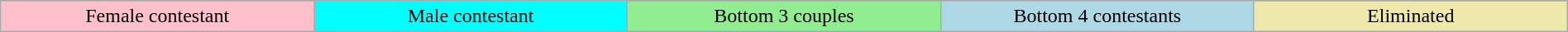<table class="wikitable" style="margin:1em auto; text-align:center;">
<tr>
</tr>
<tr>
<td style="background:pink;" width="11%">Female contestant</td>
<td style="background:cyan;" width="11%">Male contestant</td>
<td style="background:lightgreen;" width="11%">Bottom 3 couples</td>
<td style="background:lightblue;" width="11%">Bottom 4 contestants</td>
<td style="background:palegoldenrod" width="11%">Eliminated</td>
</tr>
</table>
